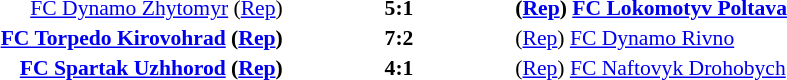<table width=100% cellspacing=1>
<tr>
<th width=20%></th>
<th width=12%></th>
<th width=20%></th>
<th></th>
</tr>
<tr style=font-size:90%>
<td align=right><a href='#'>FC Dynamo Zhytomyr</a> (<a href='#'>Rep</a>)</td>
<td align=center><strong>5:1</strong></td>
<td><strong>(<a href='#'>Rep</a>) <a href='#'>FC Lokomotyv Poltava</a></strong></td>
</tr>
<tr style=font-size:90%>
<td align=right><strong><a href='#'>FC Torpedo Kirovohrad</a> (<a href='#'>Rep</a>)</strong></td>
<td align=center><strong>7:2</strong></td>
<td>(<a href='#'>Rep</a>) <a href='#'>FC Dynamo Rivno</a></td>
</tr>
<tr style=font-size:90%>
<td align=right><strong><a href='#'>FC Spartak Uzhhorod</a> (<a href='#'>Rep</a>)</strong></td>
<td align=center><strong>4:1</strong></td>
<td>(<a href='#'>Rep</a>) <a href='#'>FC Naftovyk Drohobych</a></td>
</tr>
</table>
